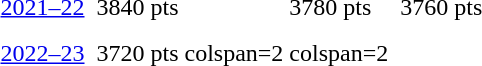<table>
<tr>
<td><a href='#'>2021–22</a></td>
<td></td>
<td>3840 pts</td>
<td></td>
<td>3780 pts</td>
<td></td>
<td>3760 pts</td>
</tr>
<tr>
<td><a href='#'>2022–23</a></td>
<td><br><br></td>
<td>3720 pts</td>
<td>colspan=2 </td>
<td>colspan=2 </td>
</tr>
</table>
